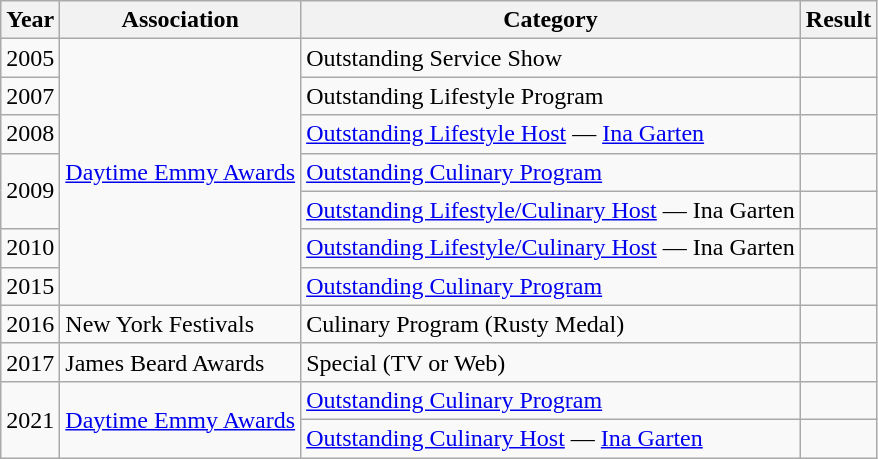<table class="wikitable">
<tr>
<th>Year</th>
<th>Association</th>
<th>Category</th>
<th>Result</th>
</tr>
<tr>
<td>2005</td>
<td rowspan="7"><a href='#'>Daytime Emmy Awards</a></td>
<td>Outstanding Service Show</td>
<td></td>
</tr>
<tr>
<td>2007</td>
<td>Outstanding Lifestyle Program</td>
<td></td>
</tr>
<tr>
<td>2008</td>
<td><a href='#'>Outstanding Lifestyle Host</a>  — <a href='#'>Ina Garten</a></td>
<td></td>
</tr>
<tr>
<td rowspan="2">2009</td>
<td><a href='#'>Outstanding Culinary Program</a></td>
<td></td>
</tr>
<tr>
<td><a href='#'>Outstanding Lifestyle/Culinary Host</a> — Ina Garten</td>
<td></td>
</tr>
<tr>
<td>2010</td>
<td><a href='#'>Outstanding Lifestyle/Culinary Host</a> — Ina Garten</td>
<td></td>
</tr>
<tr>
<td>2015</td>
<td><a href='#'>Outstanding Culinary Program</a></td>
<td></td>
</tr>
<tr>
<td>2016</td>
<td rowspan="1">New York Festivals</td>
<td>Culinary Program (Rusty Medal)</td>
<td></td>
</tr>
<tr>
<td>2017</td>
<td rowspan="1">James Beard Awards</td>
<td>Special (TV or Web)</td>
<td></td>
</tr>
<tr>
<td rowspan="2">2021</td>
<td rowspan="2"><a href='#'>Daytime Emmy Awards</a></td>
<td><a href='#'>Outstanding Culinary Program</a></td>
<td></td>
</tr>
<tr>
<td><a href='#'>Outstanding Culinary Host</a>  — <a href='#'>Ina Garten</a></td>
<td></td>
</tr>
</table>
